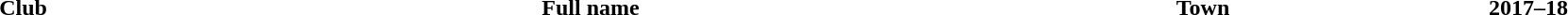<table style="width:100%;">
<tr>
<th style="width:23%;">Club</th>
<th style="width:40%;">Full name</th>
<th style="width:28%;">Town</th>
<th style="width:8%;">2017–18</th>
</tr>
</table>
